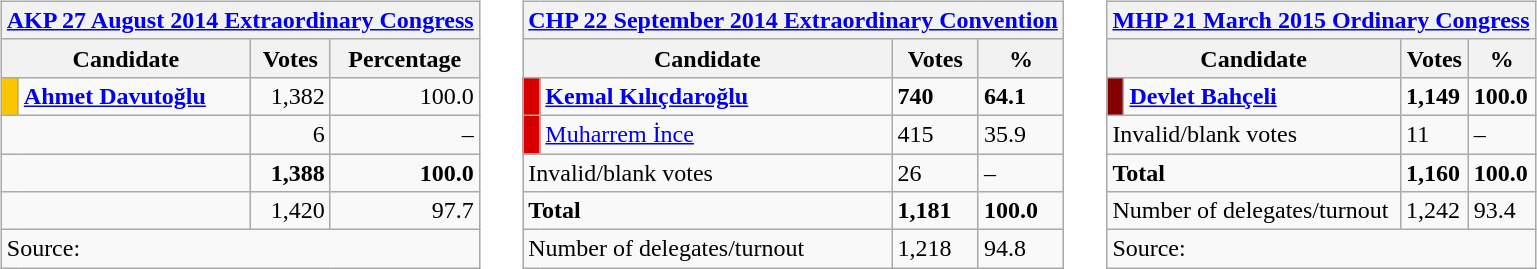<table>
<tr>
<td style="vertical-align:top"><br><table class=wikitable style=text-align:right>
<tr>
<th colspan="4"><a href='#'>AKP 27 August 2014 Extraordinary Congress</a></th>
</tr>
<tr>
<th scope="col", colspan="2">Candidate</th>
<th>Votes</th>
<th>Percentage</th>
</tr>
<tr>
<td style="background:#fdc400; width:4px; text-align:center;"></td>
<td align=left><strong><a href='#'>Ahmet Davutoğlu</a></strong></td>
<td>1,382</td>
<td>100.0</td>
</tr>
<tr>
<td scope="col", colspan="2"></td>
<td>6</td>
<td>–</td>
</tr>
<tr>
<td scope="col", colspan="2"></td>
<td><strong>1,388</strong></td>
<td><strong>100.0</strong></td>
</tr>
<tr>
<td scope="col", colspan="2"></td>
<td>1,420</td>
<td>97.7</td>
</tr>
<tr>
<td align=left colspan=4>Source: </td>
</tr>
</table>
</td>
<td colwidth=2em> </td>
<td style="vertical-align:top"><br><table class="wikitable">
<tr>
<th colspan="4"><a href='#'>CHP 22 September 2014 Extraordinary Convention</a></th>
</tr>
<tr>
<th colspan="2">Candidate</th>
<th>Votes</th>
<th>%</th>
</tr>
<tr>
<td style="background: #d70000; width:4px; text-align:center;"></td>
<td><strong><a href='#'>Kemal Kılıçdaroğlu</a></strong></td>
<td><strong>740</strong></td>
<td><strong>64.1</strong></td>
</tr>
<tr>
<td style="background: #d70000; width:4px; text-align:center;"></td>
<td><a href='#'>Muharrem İnce</a></td>
<td>415</td>
<td>35.9</td>
</tr>
<tr>
<td colspan="2">Invalid/blank votes</td>
<td>26</td>
<td>–</td>
</tr>
<tr>
<td colspan="2"><strong>Total</strong></td>
<td><strong>1,181</strong></td>
<td><strong>100.0</strong></td>
</tr>
<tr>
<td colspan="2">Number of delegates/turnout</td>
<td>1,218</td>
<td>94.8</td>
</tr>
</table>
</td>
<td colwidth=2em> </td>
<td style="vertical-align:top"><br><table class="wikitable">
<tr>
<th colspan="4"><a href='#'>MHP 21 March 2015 Ordinary Congress</a></th>
</tr>
<tr>
<th colspan="2">Candidate</th>
<th>Votes</th>
<th>%</th>
</tr>
<tr>
<td style="background: #870000; width:4px; text-align:center;"></td>
<td><strong><a href='#'>Devlet Bahçeli</a></strong></td>
<td><strong>1,149</strong></td>
<td><strong>100.0</strong></td>
</tr>
<tr>
<td colspan="2">Invalid/blank votes</td>
<td>11</td>
<td>–</td>
</tr>
<tr>
<td colspan="2"><strong>Total</strong></td>
<td><strong>1,160</strong></td>
<td><strong>100.0</strong></td>
</tr>
<tr>
<td colspan="2">Number of delegates/turnout</td>
<td>1,242</td>
<td>93.4</td>
</tr>
<tr>
<td colspan="4">Source: </td>
</tr>
</table>
</td>
</tr>
</table>
